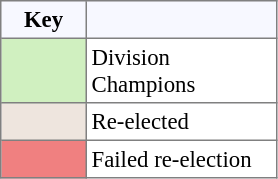<table bgcolor="#f7f8ff" cellpadding="3" cellspacing="0" border="1" style="font-size: 95%; border: gray solid 1px; border-collapse: collapse;text-align:center;">
<tr>
<th width=50>Key</th>
<th width=120></th>
</tr>
<tr>
<td style="background:#D0F0C0;" width="20"></td>
<td bgcolor="#ffffff" align="left">Division Champions</td>
</tr>
<tr>
<td style="background: #eee5de" width="20"></td>
<td bgcolor="#ffffff" align=left>Re-elected</td>
</tr>
<tr>
<td style="background: #F08080" width="20"></td>
<td bgcolor="#ffffff" align="left">Failed re-election</td>
</tr>
</table>
